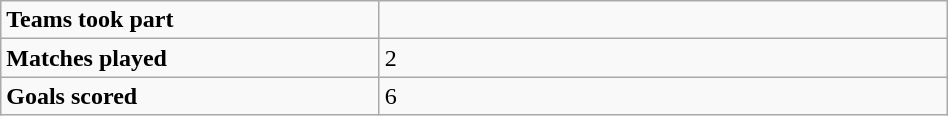<table class="wikitable" style="width:50%">
<tr>
<td style="width:40%"><strong>Teams took part</strong></td>
<td></td>
</tr>
<tr>
<td><strong>Matches played</strong></td>
<td>2</td>
</tr>
<tr>
<td><strong>Goals scored</strong></td>
<td>6</td>
</tr>
</table>
